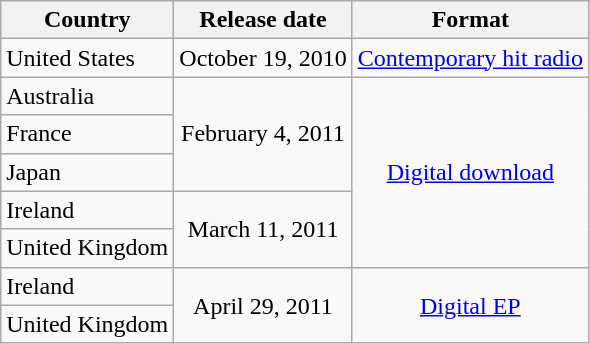<table class="wikitable">
<tr>
<th>Country</th>
<th>Release date</th>
<th>Format</th>
</tr>
<tr>
<td>United States</td>
<td>October 19, 2010</td>
<td style="text-align:center;"><a href='#'>Contemporary hit radio</a></td>
</tr>
<tr>
<td>Australia</td>
<td rowspan="3" style="text-align:center;">February 4, 2011</td>
<td rowspan="5" style="text-align:center;"><a href='#'>Digital download</a></td>
</tr>
<tr>
<td>France</td>
</tr>
<tr>
<td>Japan</td>
</tr>
<tr>
<td>Ireland</td>
<td rowspan="2" style="text-align:center;">March 11, 2011</td>
</tr>
<tr>
<td>United Kingdom</td>
</tr>
<tr>
<td>Ireland</td>
<td rowspan="2" style="text-align:center;">April 29, 2011</td>
<td rowspan="2" style="text-align:center;"><a href='#'>Digital EP</a></td>
</tr>
<tr>
<td>United Kingdom</td>
</tr>
</table>
